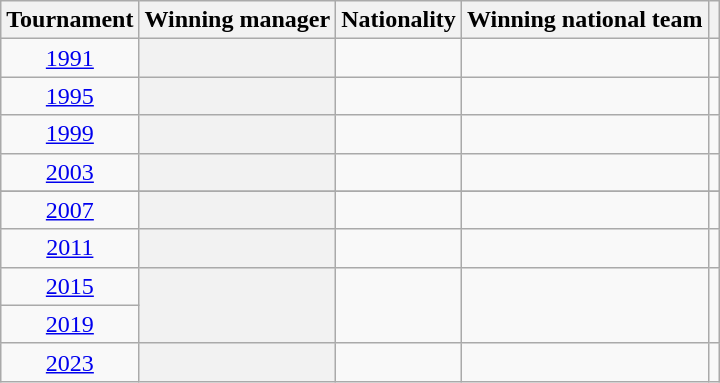<table class="sortable wikitable plainrowheaders">
<tr>
<th scope="col">Tournament</th>
<th scope="col">Winning manager</th>
<th scope="col">Nationality</th>
<th scope="col">Winning national team</th>
<th scope="col" class="unsortable"></th>
</tr>
<tr>
<td style="text-align: center;"><a href='#'>1991</a></td>
<th scope="row"></th>
<td></td>
<td></td>
<td style="text-align: center;"></td>
</tr>
<tr>
<td style="text-align: center;"><a href='#'>1995</a></td>
<th scope="row"></th>
<td></td>
<td></td>
<td style="text-align: center;"></td>
</tr>
<tr>
<td style="text-align: center;"><a href='#'>1999</a></td>
<th scope="row"></th>
<td></td>
<td></td>
<td style="text-align: center;"></td>
</tr>
<tr>
<td style="text-align: center;"><a href='#'>2003</a></td>
<th scope="row"></th>
<td></td>
<td></td>
<td style="text-align: center;"></td>
</tr>
<tr>
</tr>
<tr>
<td style="text-align: center;"><a href='#'>2007</a></td>
<th scope="row"></th>
<td></td>
<td></td>
<td style="text-align: center;"></td>
</tr>
<tr>
<td style="text-align: center;"><a href='#'>2011</a></td>
<th scope="row"></th>
<td></td>
<td></td>
<td style="text-align: center;"></td>
</tr>
<tr>
<td style="text-align: center;"><a href='#'>2015</a></td>
<th scope="row" rowspan="2"></th>
<td rowspan="2"><br></td>
<td rowspan="2"></td>
<td rowspan="2" style="text-align: center;"></td>
</tr>
<tr>
<td style="text-align: center;"><a href='#'>2019</a></td>
</tr>
<tr>
<td style="text-align: center;"><a href='#'>2023</a></td>
<th scope="row"></th>
<td></td>
<td></td>
<td style="text-align: center;"></td>
</tr>
</table>
